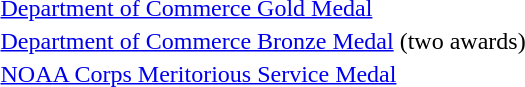<table>
<tr>
<td><span></span> <a href='#'>Department of Commerce Gold Medal</a></td>
</tr>
<tr>
<td><span></span><span></span> <a href='#'>Department of Commerce Bronze Medal</a> (two awards)</td>
</tr>
<tr>
<td> <a href='#'>NOAA Corps Meritorious Service Medal</a></td>
</tr>
</table>
